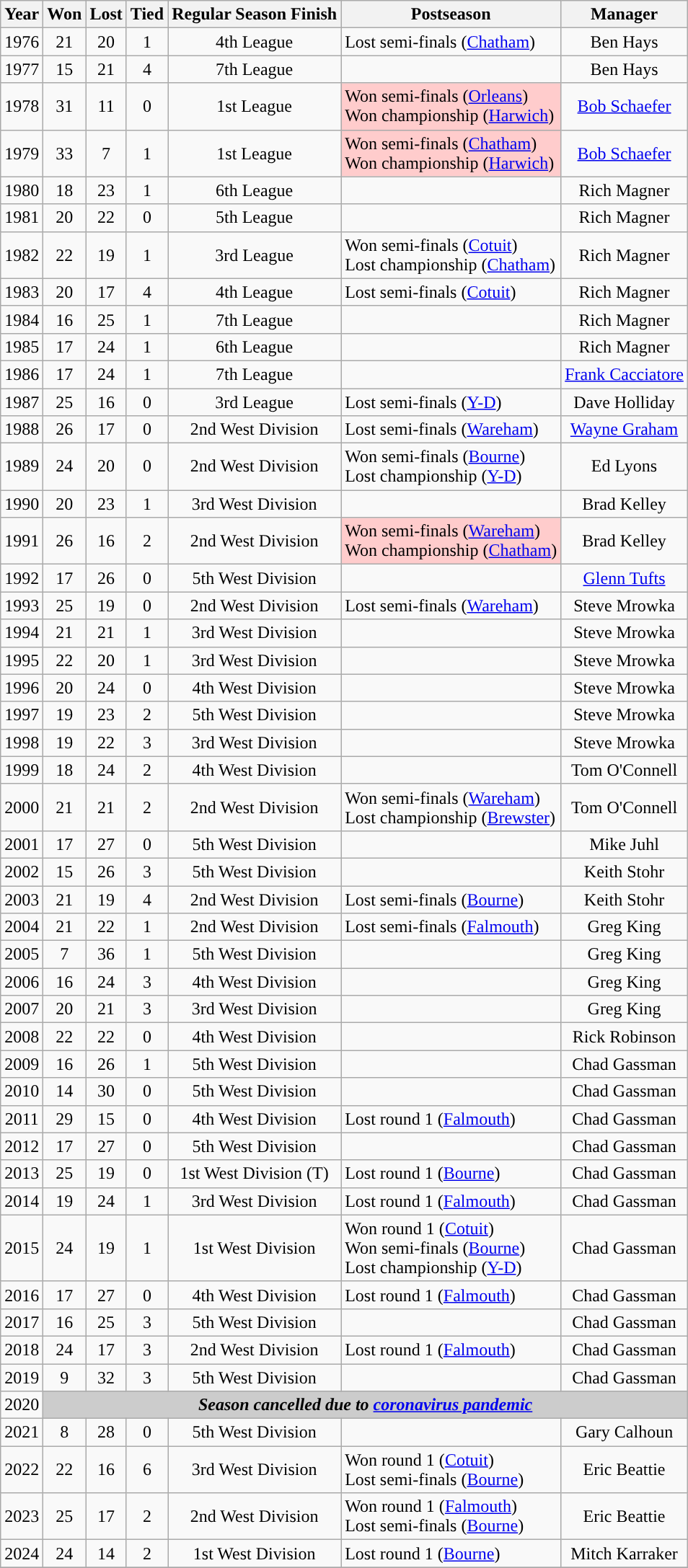<table class="wikitable" style="text-align:center">
<tr>
<th>Year</th>
<th>Won</th>
<th>Lost</th>
<th>Tied</th>
<th>Regular Season Finish</th>
<th>Postseason</th>
<th>Manager</th>
</tr>
<tr>
<td>1976</td>
<td>21</td>
<td>20</td>
<td>1</td>
<td>4th League</td>
<td style="text-align:left">Lost semi-finals (<a href='#'>Chatham</a>)</td>
<td>Ben Hays</td>
</tr>
<tr>
<td>1977</td>
<td>15</td>
<td>21</td>
<td>4</td>
<td>7th League</td>
<td></td>
<td>Ben Hays</td>
</tr>
<tr>
<td>1978</td>
<td>31</td>
<td>11</td>
<td>0</td>
<td>1st League</td>
<td style="text-align:left" bgcolor=#ffcccc>Won semi-finals (<a href='#'>Orleans</a>)<br>Won championship (<a href='#'>Harwich</a>)</td>
<td><a href='#'>Bob Schaefer</a></td>
</tr>
<tr>
<td>1979</td>
<td>33</td>
<td>7</td>
<td>1</td>
<td>1st League</td>
<td style="text-align:left" bgcolor=#ffcccc>Won semi-finals (<a href='#'>Chatham</a>)<br>Won championship (<a href='#'>Harwich</a>)</td>
<td><a href='#'>Bob Schaefer</a></td>
</tr>
<tr>
<td>1980</td>
<td>18</td>
<td>23</td>
<td>1</td>
<td>6th League</td>
<td></td>
<td>Rich Magner</td>
</tr>
<tr>
<td>1981</td>
<td>20</td>
<td>22</td>
<td>0</td>
<td>5th League</td>
<td></td>
<td>Rich Magner</td>
</tr>
<tr>
<td>1982</td>
<td>22</td>
<td>19</td>
<td>1</td>
<td>3rd League</td>
<td style="text-align:left">Won semi-finals (<a href='#'>Cotuit</a>)<br>Lost championship (<a href='#'>Chatham</a>)</td>
<td>Rich Magner</td>
</tr>
<tr>
<td>1983</td>
<td>20</td>
<td>17</td>
<td>4</td>
<td>4th League</td>
<td style="text-align:left">Lost semi-finals (<a href='#'>Cotuit</a>)</td>
<td>Rich Magner</td>
</tr>
<tr>
<td>1984</td>
<td>16</td>
<td>25</td>
<td>1</td>
<td>7th League</td>
<td></td>
<td>Rich Magner</td>
</tr>
<tr>
<td>1985</td>
<td>17</td>
<td>24</td>
<td>1</td>
<td>6th League</td>
<td></td>
<td>Rich Magner</td>
</tr>
<tr>
<td>1986</td>
<td>17</td>
<td>24</td>
<td>1</td>
<td>7th League</td>
<td></td>
<td><a href='#'>Frank Cacciatore</a></td>
</tr>
<tr>
<td>1987</td>
<td>25</td>
<td>16</td>
<td>0</td>
<td>3rd League</td>
<td style="text-align:left">Lost semi-finals (<a href='#'>Y-D</a>)</td>
<td>Dave Holliday</td>
</tr>
<tr>
<td>1988</td>
<td>26</td>
<td>17</td>
<td>0</td>
<td>2nd West Division</td>
<td style="text-align:left">Lost semi-finals (<a href='#'>Wareham</a>)</td>
<td><a href='#'>Wayne Graham</a></td>
</tr>
<tr>
<td>1989</td>
<td>24</td>
<td>20</td>
<td>0</td>
<td>2nd West Division</td>
<td style="text-align:left">Won semi-finals (<a href='#'>Bourne</a>)<br>Lost championship (<a href='#'>Y-D</a>)</td>
<td>Ed Lyons</td>
</tr>
<tr>
<td>1990</td>
<td>20</td>
<td>23</td>
<td>1</td>
<td>3rd West Division</td>
<td></td>
<td>Brad Kelley</td>
</tr>
<tr>
<td>1991</td>
<td>26</td>
<td>16</td>
<td>2</td>
<td>2nd West Division</td>
<td style="text-align:left" bgcolor=#ffcccc>Won semi-finals (<a href='#'>Wareham</a>)<br>Won championship (<a href='#'>Chatham</a>)</td>
<td>Brad Kelley</td>
</tr>
<tr>
<td>1992</td>
<td>17</td>
<td>26</td>
<td>0</td>
<td>5th West Division</td>
<td></td>
<td><a href='#'>Glenn Tufts</a></td>
</tr>
<tr>
<td>1993</td>
<td>25</td>
<td>19</td>
<td>0</td>
<td>2nd West Division</td>
<td style="text-align:left">Lost semi-finals (<a href='#'>Wareham</a>)</td>
<td>Steve Mrowka</td>
</tr>
<tr>
<td>1994</td>
<td>21</td>
<td>21</td>
<td>1</td>
<td>3rd West Division</td>
<td></td>
<td>Steve Mrowka</td>
</tr>
<tr>
<td>1995</td>
<td>22</td>
<td>20</td>
<td>1</td>
<td>3rd West Division</td>
<td></td>
<td>Steve Mrowka</td>
</tr>
<tr>
<td>1996</td>
<td>20</td>
<td>24</td>
<td>0</td>
<td>4th West Division</td>
<td></td>
<td>Steve Mrowka</td>
</tr>
<tr>
<td>1997</td>
<td>19</td>
<td>23</td>
<td>2</td>
<td>5th West Division</td>
<td></td>
<td>Steve Mrowka</td>
</tr>
<tr>
<td>1998</td>
<td>19</td>
<td>22</td>
<td>3</td>
<td>3rd West Division</td>
<td></td>
<td>Steve Mrowka</td>
</tr>
<tr>
<td>1999</td>
<td>18</td>
<td>24</td>
<td>2</td>
<td>4th West Division</td>
<td></td>
<td>Tom O'Connell</td>
</tr>
<tr>
<td>2000</td>
<td>21</td>
<td>21</td>
<td>2</td>
<td>2nd West Division</td>
<td style="text-align:left">Won semi-finals (<a href='#'>Wareham</a>)<br>Lost championship (<a href='#'>Brewster</a>)</td>
<td>Tom O'Connell</td>
</tr>
<tr>
<td>2001</td>
<td>17</td>
<td>27</td>
<td>0</td>
<td>5th West Division</td>
<td></td>
<td>Mike Juhl</td>
</tr>
<tr>
<td>2002</td>
<td>15</td>
<td>26</td>
<td>3</td>
<td>5th West Division</td>
<td></td>
<td>Keith Stohr</td>
</tr>
<tr>
<td>2003</td>
<td>21</td>
<td>19</td>
<td>4</td>
<td>2nd West Division</td>
<td style="text-align:left">Lost semi-finals (<a href='#'>Bourne</a>)</td>
<td>Keith Stohr</td>
</tr>
<tr>
<td>2004</td>
<td>21</td>
<td>22</td>
<td>1</td>
<td>2nd West Division</td>
<td style="text-align:left">Lost semi-finals (<a href='#'>Falmouth</a>)</td>
<td>Greg King</td>
</tr>
<tr>
<td>2005</td>
<td>7</td>
<td>36</td>
<td>1</td>
<td>5th West Division</td>
<td></td>
<td>Greg King</td>
</tr>
<tr>
<td>2006</td>
<td>16</td>
<td>24</td>
<td>3</td>
<td>4th West Division</td>
<td></td>
<td>Greg King</td>
</tr>
<tr>
<td>2007</td>
<td>20</td>
<td>21</td>
<td>3</td>
<td>3rd West Division</td>
<td></td>
<td>Greg King</td>
</tr>
<tr>
<td>2008</td>
<td>22</td>
<td>22</td>
<td>0</td>
<td>4th West Division</td>
<td></td>
<td>Rick Robinson</td>
</tr>
<tr>
<td>2009</td>
<td>16</td>
<td>26</td>
<td>1</td>
<td>5th West Division</td>
<td></td>
<td>Chad Gassman</td>
</tr>
<tr>
<td>2010</td>
<td>14</td>
<td>30</td>
<td>0</td>
<td>5th West Division</td>
<td></td>
<td>Chad Gassman</td>
</tr>
<tr>
<td>2011</td>
<td>29</td>
<td>15</td>
<td>0</td>
<td>4th West Division</td>
<td style="text-align:left">Lost round 1 (<a href='#'>Falmouth</a>)</td>
<td>Chad Gassman</td>
</tr>
<tr>
<td>2012</td>
<td>17</td>
<td>27</td>
<td>0</td>
<td>5th West Division</td>
<td></td>
<td>Chad Gassman</td>
</tr>
<tr>
<td>2013</td>
<td>25</td>
<td>19</td>
<td>0</td>
<td>1st West Division (T)</td>
<td style="text-align:left">Lost round 1 (<a href='#'>Bourne</a>)</td>
<td>Chad Gassman</td>
</tr>
<tr>
<td>2014</td>
<td>19</td>
<td>24</td>
<td>1</td>
<td>3rd West Division</td>
<td style="text-align:left">Lost round 1 (<a href='#'>Falmouth</a>)</td>
<td>Chad Gassman</td>
</tr>
<tr>
<td>2015</td>
<td>24</td>
<td>19</td>
<td>1</td>
<td>1st West Division</td>
<td style="text-align:left">Won round 1 (<a href='#'>Cotuit</a>)<br>Won semi-finals (<a href='#'>Bourne</a>)<br>Lost championship (<a href='#'>Y-D</a>)</td>
<td>Chad Gassman</td>
</tr>
<tr>
<td>2016</td>
<td>17</td>
<td>27</td>
<td>0</td>
<td>4th West Division</td>
<td style="text-align:left">Lost round 1 (<a href='#'>Falmouth</a>)</td>
<td>Chad Gassman</td>
</tr>
<tr>
<td>2017</td>
<td>16</td>
<td>25</td>
<td>3</td>
<td>5th West Division</td>
<td></td>
<td>Chad Gassman</td>
</tr>
<tr>
<td>2018</td>
<td>24</td>
<td>17</td>
<td>3</td>
<td>2nd West Division</td>
<td style="text-align:left">Lost round 1 (<a href='#'>Falmouth</a>)</td>
<td>Chad Gassman</td>
</tr>
<tr>
<td>2019</td>
<td>9</td>
<td>32</td>
<td>3</td>
<td>5th West Division</td>
<td></td>
<td>Chad Gassman</td>
</tr>
<tr>
<td>2020</td>
<td colspan="6" align="center" bgcolor=#cccccc><strong><em>Season cancelled due to <a href='#'>coronavirus pandemic</a></em></strong></td>
</tr>
<tr>
<td>2021</td>
<td>8</td>
<td>28</td>
<td>0</td>
<td>5th West Division</td>
<td></td>
<td>Gary Calhoun</td>
</tr>
<tr>
<td>2022</td>
<td>22</td>
<td>16</td>
<td>6</td>
<td>3rd West Division</td>
<td style="text-align:left">Won round 1 (<a href='#'>Cotuit</a>)<br>Lost semi-finals (<a href='#'>Bourne</a>)</td>
<td>Eric Beattie</td>
</tr>
<tr>
<td>2023</td>
<td>25</td>
<td>17</td>
<td>2</td>
<td>2nd West Division</td>
<td style="text-align:left">Won round 1 (<a href='#'>Falmouth</a>)<br>Lost semi-finals (<a href='#'>Bourne</a>)</td>
<td>Eric Beattie</td>
</tr>
<tr>
<td>2024</td>
<td>24</td>
<td>14</td>
<td>2</td>
<td>1st West Division</td>
<td style="text-align:left">Lost round 1 (<a href='#'>Bourne</a>)</td>
<td>Mitch Karraker</td>
</tr>
<tr>
</tr>
</table>
